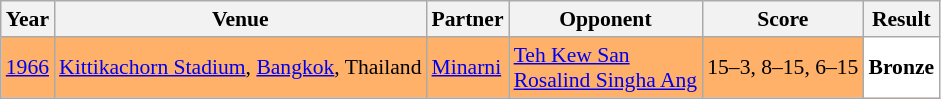<table class="sortable wikitable" style="font-size: 90%;">
<tr>
<th>Year</th>
<th>Venue</th>
<th>Partner</th>
<th>Opponent</th>
<th>Score</th>
<th>Result</th>
</tr>
<tr style="background:#FFB069">
<td align="center"><a href='#'>1966</a></td>
<td align="left"><a href='#'>Kittikachorn Stadium</a>, <a href='#'>Bangkok</a>, Thailand</td>
<td align="left"> <a href='#'>Minarni</a></td>
<td align="left"> <a href='#'>Teh Kew San</a><br> <a href='#'>Rosalind Singha Ang</a></td>
<td align="left">15–3, 8–15, 6–15</td>
<td style="text-align:left; background:white"> <strong>Bronze</strong></td>
</tr>
</table>
